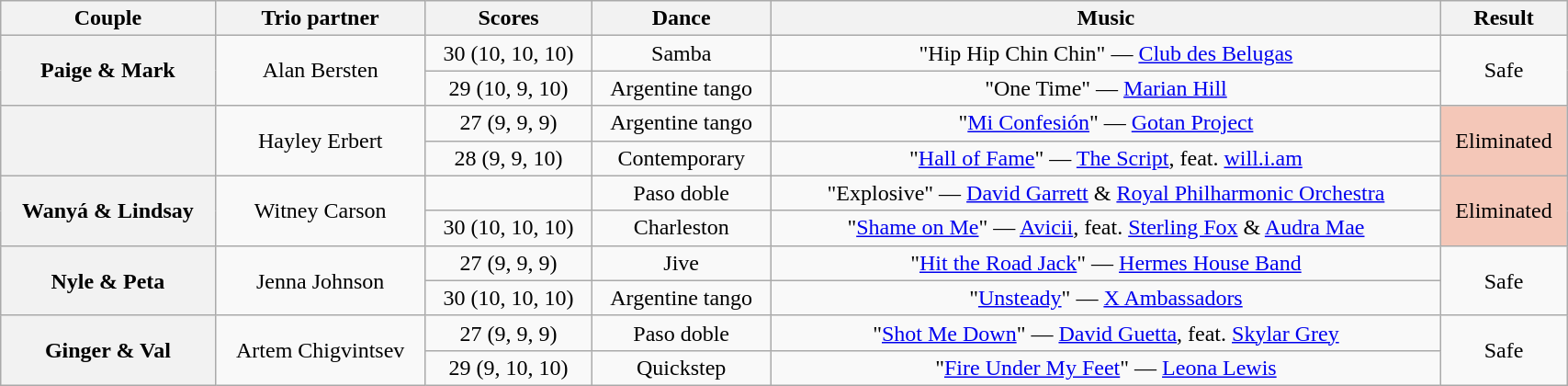<table class="wikitable sortable" style="text-align:center; width:90%">
<tr>
<th scope="col">Couple</th>
<th scope="col" class="unsortable">Trio partner</th>
<th scope="col">Scores</th>
<th scope="col" class="unsortable">Dance</th>
<th scope="col" class="unsortable">Music</th>
<th scope="col" class="unsortable">Result</th>
</tr>
<tr>
<th scope="row" rowspan=2>Paige & Mark</th>
<td rowspan="2">Alan Bersten</td>
<td>30 (10, 10, 10)</td>
<td>Samba</td>
<td>"Hip Hip Chin Chin" — <a href='#'>Club des Belugas</a></td>
<td rowspan=2>Safe</td>
</tr>
<tr>
<td>29 (10, 9, 10)</td>
<td>Argentine tango</td>
<td>"One Time" — <a href='#'>Marian Hill</a></td>
</tr>
<tr>
<th scope="row" rowspan=2></th>
<td rowspan="2">Hayley Erbert</td>
<td>27 (9, 9, 9)</td>
<td>Argentine tango</td>
<td>"<a href='#'>Mi Confesión</a>" — <a href='#'>Gotan Project</a></td>
<td rowspan="2" bgcolor=f4c7b8>Eliminated</td>
</tr>
<tr>
<td>28 (9, 9, 10)</td>
<td>Contemporary</td>
<td>"<a href='#'>Hall of Fame</a>" — <a href='#'>The Script</a>, feat. <a href='#'>will.i.am</a></td>
</tr>
<tr>
<th scope="row" rowspan=2>Wanyá & Lindsay</th>
<td rowspan="2">Witney Carson</td>
<td></td>
<td>Paso doble</td>
<td>"Explosive" — <a href='#'>David Garrett</a> & <a href='#'>Royal Philharmonic Orchestra</a></td>
<td rowspan="2" bgcolor=f4c7b8>Eliminated</td>
</tr>
<tr>
<td>30 (10, 10, 10)</td>
<td>Charleston</td>
<td>"<a href='#'>Shame on Me</a>" — <a href='#'>Avicii</a>, feat. <a href='#'>Sterling Fox</a> & <a href='#'>Audra Mae</a></td>
</tr>
<tr>
<th scope="row" rowspan=2>Nyle & Peta</th>
<td rowspan="2">Jenna Johnson</td>
<td>27 (9, 9, 9)</td>
<td>Jive</td>
<td>"<a href='#'>Hit the Road Jack</a>" — <a href='#'>Hermes House Band</a></td>
<td rowspan=2>Safe</td>
</tr>
<tr>
<td>30 (10, 10, 10)</td>
<td>Argentine tango</td>
<td>"<a href='#'>Unsteady</a>" — <a href='#'>X Ambassadors</a></td>
</tr>
<tr>
<th scope="row" rowspan=2>Ginger & Val</th>
<td rowspan="2">Artem Chigvintsev</td>
<td>27 (9, 9, 9)</td>
<td>Paso doble</td>
<td>"<a href='#'>Shot Me Down</a>" — <a href='#'>David Guetta</a>, feat. <a href='#'>Skylar Grey</a></td>
<td rowspan=2>Safe</td>
</tr>
<tr>
<td>29 (9, 10, 10)</td>
<td>Quickstep</td>
<td>"<a href='#'>Fire Under My Feet</a>" — <a href='#'>Leona Lewis</a></td>
</tr>
</table>
